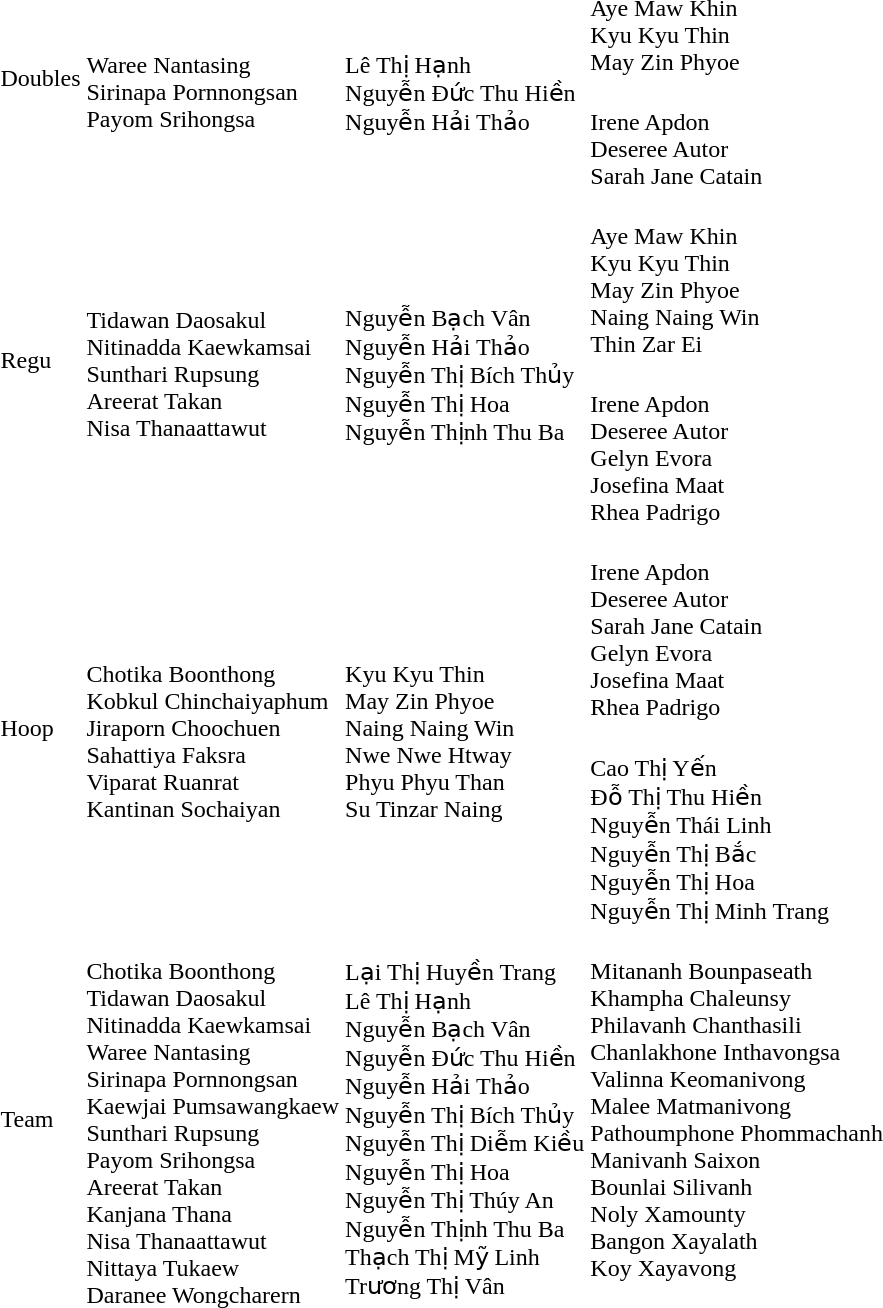<table>
<tr>
<td rowspan=2>Doubles</td>
<td rowspan=2><br>Waree Nantasing<br>Sirinapa Pornnongsan<br>Payom Srihongsa</td>
<td rowspan=2><br>Lê Thị Hạnh<br>Nguyễn Đức Thu Hiền<br>Nguyễn Hải Thảo</td>
<td><br>Aye Maw Khin<br>Kyu Kyu Thin<br>May Zin Phyoe</td>
</tr>
<tr>
<td><br>Irene Apdon<br>Deseree Autor<br>Sarah Jane Catain</td>
</tr>
<tr>
<td rowspan=2>Regu</td>
<td rowspan=2><br>Tidawan Daosakul<br>Nitinadda Kaewkamsai<br>Sunthari Rupsung<br>Areerat Takan<br>Nisa Thanaattawut</td>
<td rowspan=2><br>Nguyễn Bạch Vân<br>Nguyễn Hải Thảo<br>Nguyễn Thị Bích Thủy<br>Nguyễn Thị Hoa<br>Nguyễn Thịnh Thu Ba</td>
<td><br>Aye Maw Khin<br>Kyu Kyu Thin<br>May Zin Phyoe<br>Naing Naing Win<br>Thin Zar Ei</td>
</tr>
<tr>
<td><br>Irene Apdon<br>Deseree Autor<br>Gelyn Evora<br>Josefina Maat<br>Rhea Padrigo</td>
</tr>
<tr>
<td rowspan=2>Hoop</td>
<td rowspan=2><br>Chotika Boonthong<br>Kobkul Chinchaiyaphum<br>Jiraporn Choochuen<br>Sahattiya Faksra<br>Viparat Ruanrat<br>Kantinan Sochaiyan</td>
<td rowspan=2><br>Kyu Kyu Thin<br>May Zin Phyoe<br>Naing Naing Win<br>Nwe Nwe Htway<br>Phyu Phyu Than<br>Su Tinzar Naing</td>
<td><br>Irene Apdon<br>Deseree Autor<br>Sarah Jane Catain<br>Gelyn Evora<br>Josefina Maat<br>Rhea Padrigo</td>
</tr>
<tr>
<td><br>Cao Thị Yến<br>Đỗ Thị Thu Hiền<br>Nguyễn Thái Linh<br>Nguyễn Thị Bắc<br>Nguyễn Thị Hoa<br>Nguyễn Thị Minh Trang</td>
</tr>
<tr>
<td>Team</td>
<td nowrap=true><br>Chotika Boonthong<br>Tidawan Daosakul<br>Nitinadda Kaewkamsai<br>Waree Nantasing<br>Sirinapa Pornnongsan<br>Kaewjai Pumsawangkaew<br>Sunthari Rupsung<br>Payom Srihongsa<br>Areerat Takan<br>Kanjana Thana<br>Nisa Thanaattawut<br>Nittaya Tukaew<br>Daranee Wongcharern</td>
<td valign=top nowrap=true><br>Lại Thị Huyền Trang<br>Lê Thị Hạnh<br>Nguyễn Bạch Vân<br>Nguyễn Đức Thu Hiền<br>Nguyễn Hải Thảo<br>Nguyễn Thị Bích Thủy<br>Nguyễn Thị Diễm Kiều<br>Nguyễn Thị Hoa<br>Nguyễn Thị Thúy An<br>Nguyễn Thịnh Thu Ba<br>Thạch Thị Mỹ Linh<br>Trương Thị Vân</td>
<td valign=top nowrap=true><br>Mitananh Bounpaseath<br>Khampha Chaleunsy<br>Philavanh Chanthasili<br>Chanlakhone Inthavongsa<br>Valinna Keomanivong<br>Malee Matmanivong<br>Pathoumphone Phommachanh<br>Manivanh Saixon<br>Bounlai Silivanh<br>Noly Xamounty<br>Bangon Xayalath<br>Koy Xayavong</td>
</tr>
</table>
